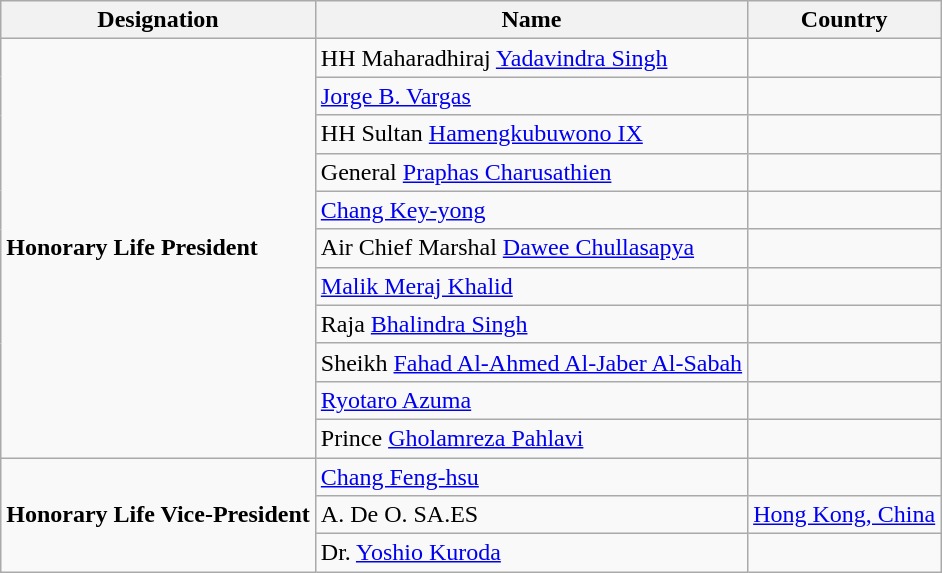<table class="wikitable">
<tr>
<th>Designation</th>
<th>Name</th>
<th>Country</th>
</tr>
<tr>
<td rowspan="11"><strong>Honorary Life President</strong></td>
<td>HH Maharadhiraj <a href='#'>Yadavindra Singh</a></td>
<td></td>
</tr>
<tr>
<td><a href='#'>Jorge B. Vargas</a></td>
<td></td>
</tr>
<tr>
<td>HH Sultan <a href='#'>Hamengkubuwono IX</a></td>
<td></td>
</tr>
<tr>
<td>General <a href='#'>Praphas Charusathien</a></td>
<td></td>
</tr>
<tr>
<td><a href='#'>Chang Key-yong</a></td>
<td></td>
</tr>
<tr>
<td>Air Chief Marshal <a href='#'>Dawee Chullasapya</a></td>
<td></td>
</tr>
<tr>
<td><a href='#'>Malik Meraj Khalid</a></td>
<td></td>
</tr>
<tr>
<td>Raja <a href='#'>Bhalindra Singh</a></td>
<td></td>
</tr>
<tr>
<td>Sheikh <a href='#'>Fahad Al-Ahmed Al-Jaber Al-Sabah</a></td>
<td></td>
</tr>
<tr>
<td><a href='#'>Ryotaro Azuma</a></td>
<td></td>
</tr>
<tr>
<td>Prince <a href='#'>Gholamreza Pahlavi</a></td>
<td></td>
</tr>
<tr>
<td rowspan="3"><strong>Honorary Life Vice-President</strong></td>
<td><a href='#'>Chang Feng-hsu</a></td>
<td></td>
</tr>
<tr>
<td>A. De O. SA.ES</td>
<td> <a href='#'>Hong Kong, China</a></td>
</tr>
<tr>
<td>Dr. <a href='#'>Yoshio Kuroda</a></td>
<td></td>
</tr>
</table>
